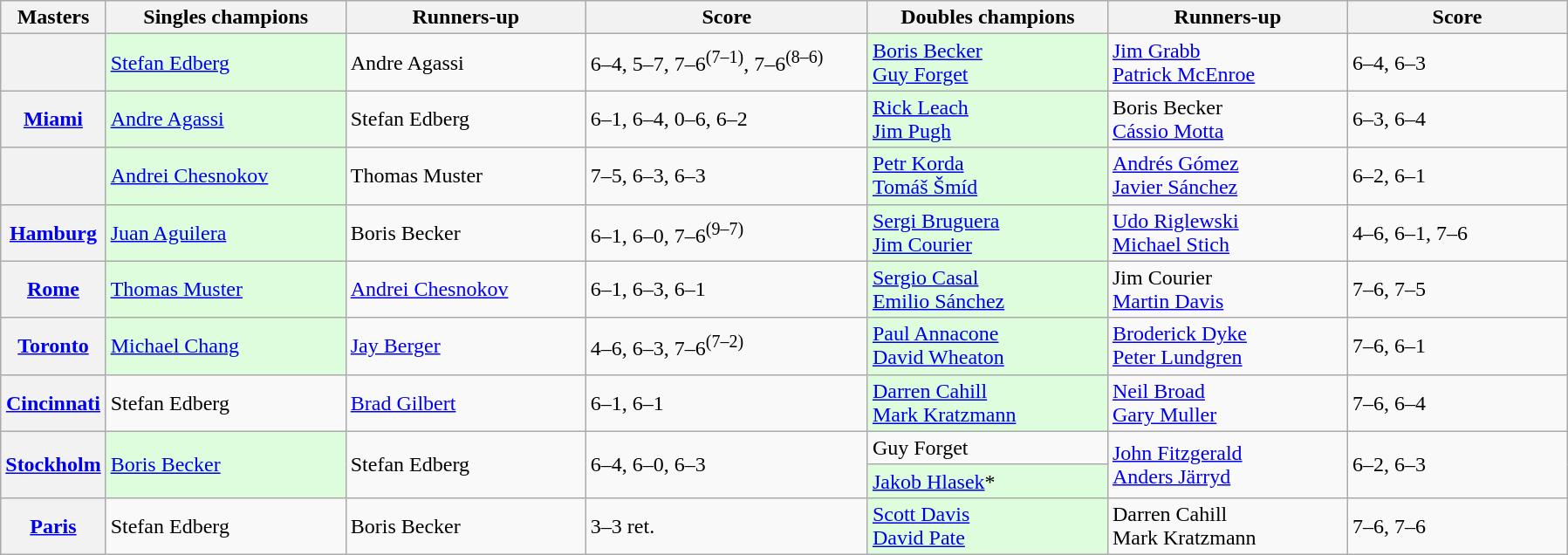<table class="wikitable plainrowheaders">
<tr>
<th>Masters</th>
<th scope="col" style="width:11em">Singles champions</th>
<th scope="col" style="width:11em">Runners-up</th>
<th scope="col" style="width:13em">Score</th>
<th scope="col" style="width:11em">Doubles champions</th>
<th scope="col" style="width:11em">Runners-up</th>
<th scope="col" style="width:10em">Score</th>
</tr>
<tr>
<th scope="row"><br></th>
<td style="background-color: #ddfddd"> <a href='#'>Stefan Edberg</a></td>
<td> Andre Agassi</td>
<td>6–4, 5–7, 7–6<sup>(7–1)</sup>, 7–6<sup>(8–6)</sup></td>
<td style="background-color: #ddfddd"> <a href='#'>Boris Becker</a> <br>  <a href='#'>Guy Forget</a></td>
<td> <a href='#'>Jim Grabb</a> <br>  <a href='#'>Patrick McEnroe</a></td>
<td>6–4, 6–3</td>
</tr>
<tr>
<th scope="row"><a href='#'><strong>Miami</strong></a><br></th>
<td style="background-color: #ddfddd"> <a href='#'>Andre Agassi</a></td>
<td> Stefan Edberg</td>
<td>6–1, 6–4, 0–6, 6–2</td>
<td style="background-color: #ddfddd"> <a href='#'>Rick Leach</a> <br>  <a href='#'>Jim Pugh</a></td>
<td> Boris Becker <br>  <a href='#'>Cássio Motta</a></td>
<td>6–3, 6–4</td>
</tr>
<tr>
<th scope="row"><br></th>
<td style="background-color: #ddfddd"> <a href='#'>Andrei Chesnokov</a></td>
<td> Thomas Muster</td>
<td>7–5, 6–3, 6–3</td>
<td style="background-color: #ddfddd"> <a href='#'>Petr Korda</a> <br>  <a href='#'>Tomáš Šmíd</a></td>
<td> <a href='#'>Andrés Gómez</a> <br>  <a href='#'>Javier Sánchez</a></td>
<td>6–2, 6–1</td>
</tr>
<tr>
<th scope="row"><a href='#'><strong>Hamburg</strong></a><br></th>
<td style="background-color: #ddfddd"> <a href='#'>Juan Aguilera</a></td>
<td> Boris Becker</td>
<td>6–1, 6–0, 7–6<sup>(9–7)</sup></td>
<td style="background-color: #ddfddd"> <a href='#'>Sergi Bruguera</a> <br>  <a href='#'>Jim Courier</a></td>
<td> <a href='#'>Udo Riglewski</a> <br>  <a href='#'>Michael Stich</a></td>
<td>4–6, 6–1, 7–6</td>
</tr>
<tr>
<th scope="row"><a href='#'><strong>Rome</strong></a><br></th>
<td style="background-color: #ddfddd"> <a href='#'>Thomas Muster</a></td>
<td> <a href='#'>Andrei Chesnokov</a></td>
<td>6–1, 6–3, 6–1</td>
<td style="background-color: #ddfddd"> <a href='#'>Sergio Casal</a> <br>  <a href='#'>Emilio Sánchez</a></td>
<td> Jim Courier <br>  <a href='#'>Martin Davis</a></td>
<td>7–6, 7–5</td>
</tr>
<tr>
<th scope="row"><a href='#'><strong>Toronto</strong></a><br></th>
<td style="background-color: #ddfddd"> <a href='#'>Michael Chang</a></td>
<td> <a href='#'>Jay Berger</a></td>
<td>4–6, 6–3, 7–6<sup>(7–2)</sup></td>
<td style="background-color: #ddfddd"> <a href='#'>Paul Annacone</a> <br>  <a href='#'>David Wheaton</a></td>
<td> <a href='#'>Broderick Dyke</a> <br>  <a href='#'>Peter Lundgren</a></td>
<td>7–6, 6–1</td>
</tr>
<tr>
<th scope="row"><a href='#'><strong>Cincinnati</strong></a><br></th>
<td> Stefan Edberg</td>
<td> <a href='#'>Brad Gilbert</a></td>
<td>6–1, 6–1</td>
<td style="background-color: #ddfddd"> <a href='#'>Darren Cahill</a> <br>  <a href='#'>Mark Kratzmann</a></td>
<td> <a href='#'>Neil Broad</a> <br>  <a href='#'>Gary Muller</a></td>
<td>7–6, 6–4</td>
</tr>
<tr>
<th rowspan="2" scope="row"><a href='#'><strong>Stockholm</strong></a><br></th>
<td rowspan="2" style="background-color: #ddfddd"> <a href='#'>Boris Becker</a></td>
<td rowspan="2"> Stefan Edberg</td>
<td rowspan="2">6–4, 6–0, 6–3</td>
<td> Guy Forget</td>
<td rowspan="2"> <a href='#'>John Fitzgerald</a> <br>  <a href='#'>Anders Järryd</a></td>
<td rowspan="2">6–2, 6–3</td>
</tr>
<tr>
<td style="background-color: #ddfddd"> <a href='#'>Jakob Hlasek</a>*</td>
</tr>
<tr>
<th scope="row"><a href='#'><strong>Paris</strong></a><br></th>
<td> Stefan Edberg</td>
<td> Boris Becker</td>
<td>3–3 ret.</td>
<td style="background-color: #ddfddd"> <a href='#'>Scott Davis</a> <br>  <a href='#'>David Pate</a></td>
<td> Darren Cahill <br>  Mark Kratzmann</td>
<td>7–6, 7–6</td>
</tr>
</table>
